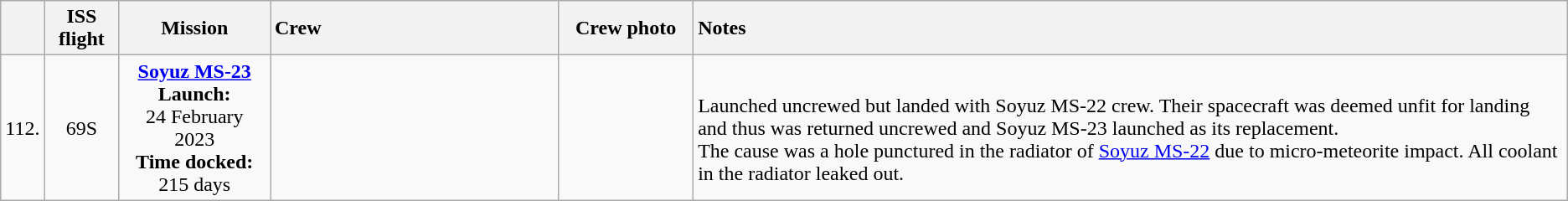<table class="wikitable">
<tr style="background:#efefef;">
<th></th>
<th>ISS flight</th>
<th style="width:113px;">Mission</th>
<th style="text-align:left; width:222px;">Crew</th>
<th style="width:100px;">Crew photo</th>
<th style="text-align:left">Notes</th>
</tr>
<tr>
<td style="text-align:center;">112.</td>
<td style="text-align:center;">69S</td>
<td style="text-align:center;"><strong><a href='#'>Soyuz MS-23</a></strong><br><strong>Launch:</strong><br>24 February 2023<br><strong>Time docked:</strong><br>215 days</td>
<td></td>
<td></td>
<td><br>Launched uncrewed but landed with Soyuz MS-22 crew. Their spacecraft was deemed unfit for landing and thus was returned uncrewed and Soyuz MS-23 launched as its replacement.<br>The cause was a  hole punctured in the radiator of <a href='#'>Soyuz MS-22</a> due to micro-meteorite impact. All coolant in the radiator leaked out.</td>
</tr>
</table>
